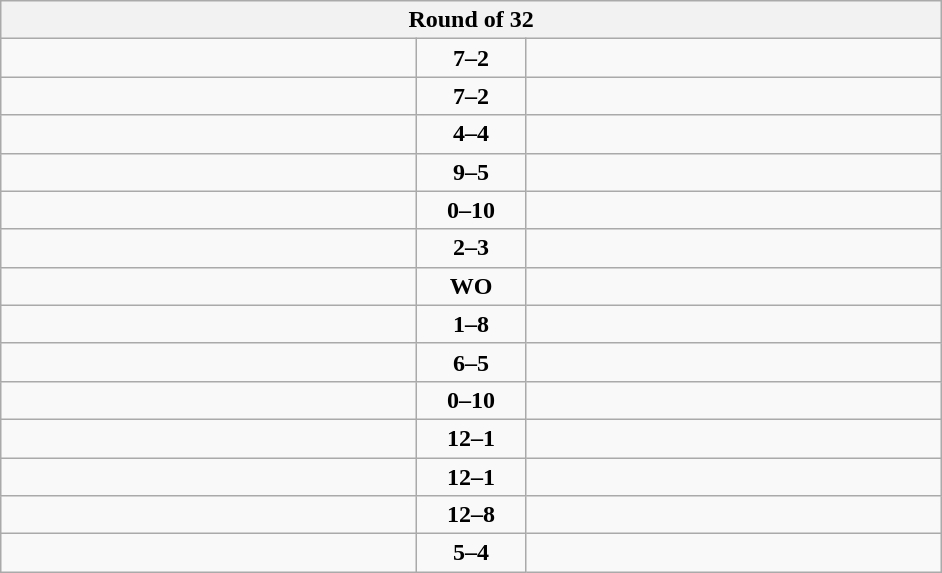<table class="wikitable" style="text-align: center;">
<tr>
<th colspan=3>Round of 32</th>
</tr>
<tr>
<td align=left width="270"><strong></strong></td>
<td align=center width="65"><strong>7–2</strong></td>
<td align=left width="270"></td>
</tr>
<tr>
<td align=left><strong></strong></td>
<td align=center><strong>7–2</strong></td>
<td align=left></td>
</tr>
<tr>
<td align=left><strong></strong></td>
<td align=center><strong>4–4</strong></td>
<td align=left></td>
</tr>
<tr>
<td align=left><strong></strong></td>
<td align=center><strong>9–5</strong></td>
<td align=left></td>
</tr>
<tr>
<td align=left></td>
<td align=center><strong>0–10</strong></td>
<td align=left><strong></strong></td>
</tr>
<tr>
<td align=left></td>
<td align=center><strong>2–3</strong></td>
<td align=left><strong></strong></td>
</tr>
<tr>
<td align=left><s></s></td>
<td align=center><strong>WO</strong></td>
<td align=left><strong></strong></td>
</tr>
<tr>
<td align=left></td>
<td align=center><strong>1–8</strong></td>
<td align=left><strong></strong></td>
</tr>
<tr>
<td align=left><strong></strong></td>
<td align=center><strong>6–5</strong></td>
<td align=left></td>
</tr>
<tr>
<td align=left></td>
<td align=center><strong>0–10</strong></td>
<td align=left><strong></strong></td>
</tr>
<tr>
<td align=left><strong></strong></td>
<td align=center><strong>12–1</strong></td>
<td align=left></td>
</tr>
<tr>
<td align=left><strong></strong></td>
<td align=center><strong>12–1</strong></td>
<td align=left></td>
</tr>
<tr>
<td align=left><strong></strong></td>
<td align=center><strong>12–8</strong></td>
<td align=left></td>
</tr>
<tr>
<td align=left><strong></strong></td>
<td align=center><strong>5–4</strong></td>
<td align=left></td>
</tr>
</table>
